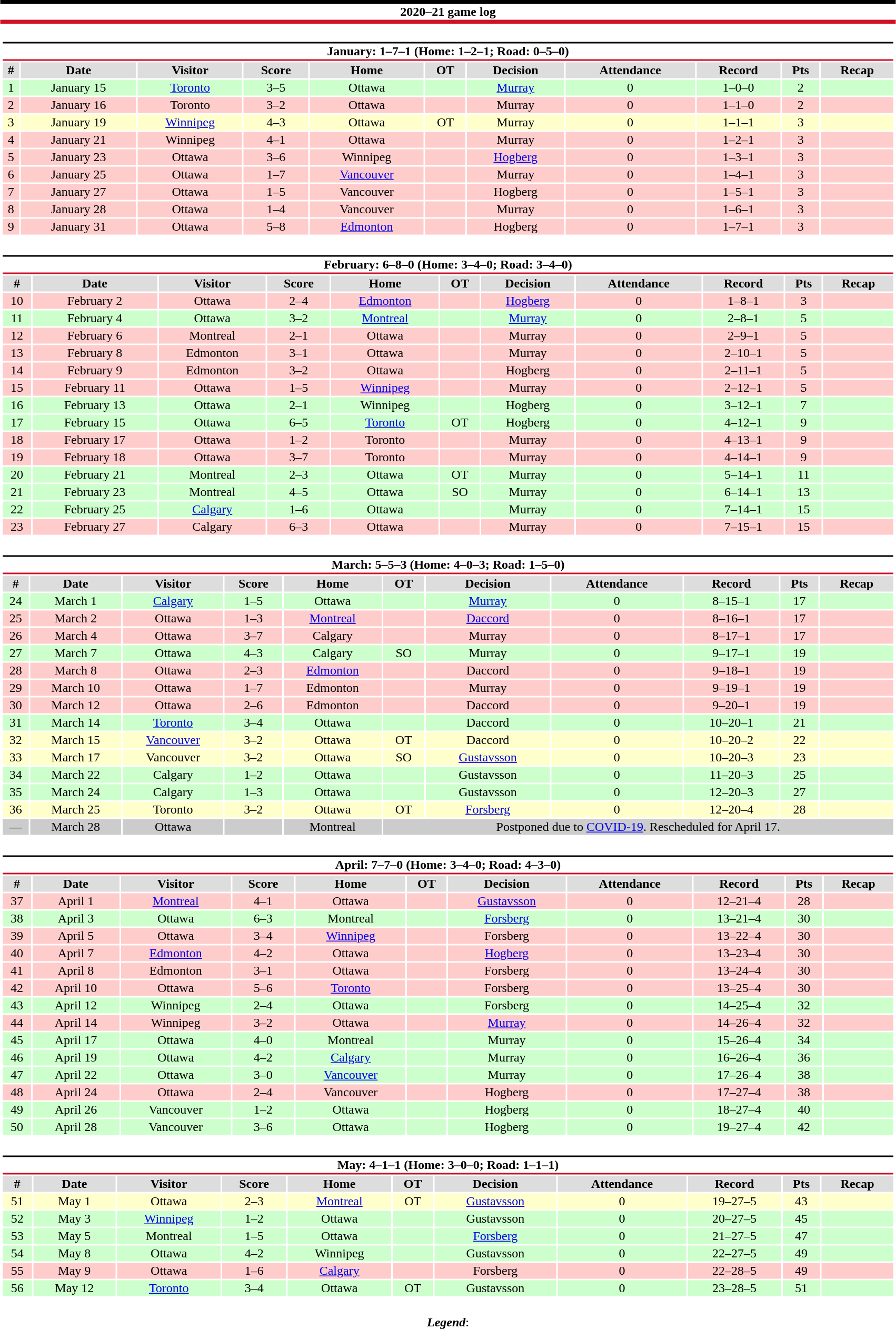<table class="toccolours" style="width:90%; clear:both; margin:1.5em auto; text-align:center;">
<tr>
<th colspan="11" style="background:#FFFFFF; border-top:#000000 5px solid; border-bottom:#CE1126 5px solid;">2020–21 game log</th>
</tr>
<tr>
<td colspan="11"><br><table class="toccolours collapsible collapsed" style="width:100%;">
<tr>
<th colspan="11" style="background:#FFFFFF; border-top:#000000 2px solid; border-bottom:#CE1126 2px solid;">January: 1–7–1 (Home: 1–2–1; Road: 0–5–0)</th>
</tr>
<tr style="background:#ddd;">
<th>#</th>
<th>Date</th>
<th>Visitor</th>
<th>Score</th>
<th>Home</th>
<th>OT</th>
<th>Decision</th>
<th>Attendance</th>
<th>Record</th>
<th>Pts</th>
<th>Recap</th>
</tr>
<tr style="background:#cfc;">
<td>1</td>
<td>January 15</td>
<td><a href='#'>Toronto</a></td>
<td>3–5</td>
<td>Ottawa</td>
<td></td>
<td><a href='#'>Murray</a></td>
<td>0</td>
<td>1–0–0</td>
<td>2</td>
<td></td>
</tr>
<tr style="background:#fcc;">
<td>2</td>
<td>January 16</td>
<td>Toronto</td>
<td>3–2</td>
<td>Ottawa</td>
<td></td>
<td>Murray</td>
<td>0</td>
<td>1–1–0</td>
<td>2</td>
<td></td>
</tr>
<tr style="background:#ffc;">
<td>3</td>
<td>January 19</td>
<td><a href='#'>Winnipeg</a></td>
<td>4–3</td>
<td>Ottawa</td>
<td>OT</td>
<td>Murray</td>
<td>0</td>
<td>1–1–1</td>
<td>3</td>
<td></td>
</tr>
<tr style="background:#fcc;">
<td>4</td>
<td>January 21</td>
<td>Winnipeg</td>
<td>4–1</td>
<td>Ottawa</td>
<td></td>
<td>Murray</td>
<td>0</td>
<td>1–2–1</td>
<td>3</td>
<td></td>
</tr>
<tr style="background:#fcc;">
<td>5</td>
<td>January 23</td>
<td>Ottawa</td>
<td>3–6</td>
<td>Winnipeg</td>
<td></td>
<td><a href='#'>Hogberg</a></td>
<td>0</td>
<td>1–3–1</td>
<td>3</td>
<td></td>
</tr>
<tr style="background:#fcc;">
<td>6</td>
<td>January 25</td>
<td>Ottawa</td>
<td>1–7</td>
<td><a href='#'>Vancouver</a></td>
<td></td>
<td>Murray</td>
<td>0</td>
<td>1–4–1</td>
<td>3</td>
<td></td>
</tr>
<tr style="background:#fcc;">
<td>7</td>
<td>January 27</td>
<td>Ottawa</td>
<td>1–5</td>
<td>Vancouver</td>
<td></td>
<td>Hogberg</td>
<td>0</td>
<td>1–5–1</td>
<td>3</td>
<td></td>
</tr>
<tr style="background:#fcc;">
<td>8</td>
<td>January 28</td>
<td>Ottawa</td>
<td>1–4</td>
<td>Vancouver</td>
<td></td>
<td>Murray</td>
<td>0</td>
<td>1–6–1</td>
<td>3</td>
<td></td>
</tr>
<tr style="background:#fcc;">
<td>9</td>
<td>January 31</td>
<td>Ottawa</td>
<td>5–8</td>
<td><a href='#'>Edmonton</a></td>
<td></td>
<td>Hogberg</td>
<td>0</td>
<td>1–7–1</td>
<td>3</td>
<td></td>
</tr>
</table>
</td>
</tr>
<tr>
<td colspan="11"><br><table class="toccolours collapsible collapsed" style="width:100%;">
<tr>
<th colspan="11" style="background:#FFFFFF; border-top:#000000 2px solid; border-bottom:#CE1126 2px solid;">February: 6–8–0 (Home: 3–4–0; Road: 3–4–0)</th>
</tr>
<tr style="background:#ddd;">
<th>#</th>
<th>Date</th>
<th>Visitor</th>
<th>Score</th>
<th>Home</th>
<th>OT</th>
<th>Decision</th>
<th>Attendance</th>
<th>Record</th>
<th>Pts</th>
<th>Recap</th>
</tr>
<tr style="background:#fcc;">
<td>10</td>
<td>February 2</td>
<td>Ottawa</td>
<td>2–4</td>
<td><a href='#'>Edmonton</a></td>
<td></td>
<td><a href='#'>Hogberg</a></td>
<td>0</td>
<td>1–8–1</td>
<td>3</td>
<td></td>
</tr>
<tr style="background:#cfc;">
<td>11</td>
<td>February 4</td>
<td>Ottawa</td>
<td>3–2</td>
<td><a href='#'>Montreal</a></td>
<td></td>
<td><a href='#'>Murray</a></td>
<td>0</td>
<td>2–8–1</td>
<td>5</td>
<td></td>
</tr>
<tr style="background:#fcc;">
<td>12</td>
<td>February 6</td>
<td>Montreal</td>
<td>2–1</td>
<td>Ottawa</td>
<td></td>
<td>Murray</td>
<td>0</td>
<td>2–9–1</td>
<td>5</td>
<td></td>
</tr>
<tr style="background:#fcc;">
<td>13</td>
<td>February 8</td>
<td>Edmonton</td>
<td>3–1</td>
<td>Ottawa</td>
<td></td>
<td>Murray</td>
<td>0</td>
<td>2–10–1</td>
<td>5</td>
<td></td>
</tr>
<tr style="background:#fcc;">
<td>14</td>
<td>February 9</td>
<td>Edmonton</td>
<td>3–2</td>
<td>Ottawa</td>
<td></td>
<td>Hogberg</td>
<td>0</td>
<td>2–11–1</td>
<td>5</td>
<td></td>
</tr>
<tr style="background:#fcc;">
<td>15</td>
<td>February 11</td>
<td>Ottawa</td>
<td>1–5</td>
<td><a href='#'>Winnipeg</a></td>
<td></td>
<td>Murray</td>
<td>0</td>
<td>2–12–1</td>
<td>5</td>
<td></td>
</tr>
<tr style="background:#cfc;">
<td>16</td>
<td>February 13</td>
<td>Ottawa</td>
<td>2–1</td>
<td>Winnipeg</td>
<td></td>
<td>Hogberg</td>
<td>0</td>
<td>3–12–1</td>
<td>7</td>
<td></td>
</tr>
<tr style="background:#cfc;">
<td>17</td>
<td>February 15</td>
<td>Ottawa</td>
<td>6–5</td>
<td><a href='#'>Toronto</a></td>
<td>OT</td>
<td>Hogberg</td>
<td>0</td>
<td>4–12–1</td>
<td>9</td>
<td></td>
</tr>
<tr style="background:#fcc;">
<td>18</td>
<td>February 17</td>
<td>Ottawa</td>
<td>1–2</td>
<td>Toronto</td>
<td></td>
<td>Murray</td>
<td>0</td>
<td>4–13–1</td>
<td>9</td>
<td></td>
</tr>
<tr style="background:#fcc;">
<td>19</td>
<td>February 18</td>
<td>Ottawa</td>
<td>3–7</td>
<td>Toronto</td>
<td></td>
<td>Murray</td>
<td>0</td>
<td>4–14–1</td>
<td>9</td>
<td></td>
</tr>
<tr style="background:#cfc;">
<td>20</td>
<td>February 21</td>
<td>Montreal</td>
<td>2–3</td>
<td>Ottawa</td>
<td>OT</td>
<td>Murray</td>
<td>0</td>
<td>5–14–1</td>
<td>11</td>
<td></td>
</tr>
<tr style="background:#cfc;">
<td>21</td>
<td>February 23</td>
<td>Montreal</td>
<td>4–5</td>
<td>Ottawa</td>
<td>SO</td>
<td>Murray</td>
<td>0</td>
<td>6–14–1</td>
<td>13</td>
<td></td>
</tr>
<tr style="background:#cfc;">
<td>22</td>
<td>February 25</td>
<td><a href='#'>Calgary</a></td>
<td>1–6</td>
<td>Ottawa</td>
<td></td>
<td>Murray</td>
<td>0</td>
<td>7–14–1</td>
<td>15</td>
<td></td>
</tr>
<tr style="background:#fcc;">
<td>23</td>
<td>February 27</td>
<td>Calgary</td>
<td>6–3</td>
<td>Ottawa</td>
<td></td>
<td>Murray</td>
<td>0</td>
<td>7–15–1</td>
<td>15</td>
<td></td>
</tr>
</table>
</td>
</tr>
<tr>
<td colspan="11"><br><table class="toccolours collapsible collapsed" style="width:100%;">
<tr>
<th colspan="11" style="background:#FFFFFF; border-top:#000000 2px solid; border-bottom:#CE1126 2px solid;">March: 5–5–3 (Home: 4–0–3; Road: 1–5–0)</th>
</tr>
<tr style="background:#ddd;">
<th>#</th>
<th>Date</th>
<th>Visitor</th>
<th>Score</th>
<th>Home</th>
<th>OT</th>
<th>Decision</th>
<th>Attendance</th>
<th>Record</th>
<th>Pts</th>
<th>Recap</th>
</tr>
<tr style="background:#cfc;">
<td>24</td>
<td>March 1</td>
<td><a href='#'>Calgary</a></td>
<td>1–5</td>
<td>Ottawa</td>
<td></td>
<td><a href='#'>Murray</a></td>
<td>0</td>
<td>8–15–1</td>
<td>17</td>
<td></td>
</tr>
<tr style="background:#fcc;">
<td>25</td>
<td>March 2</td>
<td>Ottawa</td>
<td>1–3</td>
<td><a href='#'>Montreal</a></td>
<td></td>
<td><a href='#'>Daccord</a></td>
<td>0</td>
<td>8–16–1</td>
<td>17</td>
<td></td>
</tr>
<tr style="background:#fcc;">
<td>26</td>
<td>March 4</td>
<td>Ottawa</td>
<td>3–7</td>
<td>Calgary</td>
<td></td>
<td>Murray</td>
<td>0</td>
<td>8–17–1</td>
<td>17</td>
<td></td>
</tr>
<tr style="background:#cfc;">
<td>27</td>
<td>March 7</td>
<td>Ottawa</td>
<td>4–3</td>
<td>Calgary</td>
<td>SO</td>
<td>Murray</td>
<td>0</td>
<td>9–17–1</td>
<td>19</td>
<td></td>
</tr>
<tr style="background:#fcc;">
<td>28</td>
<td>March 8</td>
<td>Ottawa</td>
<td>2–3</td>
<td><a href='#'>Edmonton</a></td>
<td></td>
<td>Daccord</td>
<td>0</td>
<td>9–18–1</td>
<td>19</td>
<td></td>
</tr>
<tr style="background:#fcc;">
<td>29</td>
<td>March 10</td>
<td>Ottawa</td>
<td>1–7</td>
<td>Edmonton</td>
<td></td>
<td>Murray</td>
<td>0</td>
<td>9–19–1</td>
<td>19</td>
<td></td>
</tr>
<tr style="background:#fcc;">
<td>30</td>
<td>March 12</td>
<td>Ottawa</td>
<td>2–6</td>
<td>Edmonton</td>
<td></td>
<td>Daccord</td>
<td>0</td>
<td>9–20–1</td>
<td>19</td>
<td></td>
</tr>
<tr style="background:#cfc;">
<td>31</td>
<td>March 14</td>
<td><a href='#'>Toronto</a></td>
<td>3–4</td>
<td>Ottawa</td>
<td></td>
<td>Daccord</td>
<td>0</td>
<td>10–20–1</td>
<td>21</td>
<td></td>
</tr>
<tr style="background:#ffc;">
<td>32</td>
<td>March 15</td>
<td><a href='#'>Vancouver</a></td>
<td>3–2</td>
<td>Ottawa</td>
<td>OT</td>
<td>Daccord</td>
<td>0</td>
<td>10–20–2</td>
<td>22</td>
<td></td>
</tr>
<tr style="background:#ffc;">
<td>33</td>
<td>March 17</td>
<td>Vancouver</td>
<td>3–2</td>
<td>Ottawa</td>
<td>SO</td>
<td><a href='#'>Gustavsson</a></td>
<td>0</td>
<td>10–20–3</td>
<td>23</td>
<td></td>
</tr>
<tr style="background:#cfc;">
<td>34</td>
<td>March 22</td>
<td>Calgary</td>
<td>1–2</td>
<td>Ottawa</td>
<td></td>
<td>Gustavsson</td>
<td>0</td>
<td>11–20–3</td>
<td>25</td>
<td></td>
</tr>
<tr style="background:#cfc;">
<td>35</td>
<td>March 24</td>
<td>Calgary</td>
<td>1–3</td>
<td>Ottawa</td>
<td></td>
<td>Gustavsson</td>
<td>0</td>
<td>12–20–3</td>
<td>27</td>
<td></td>
</tr>
<tr style="background:#ffc;">
<td>36</td>
<td>March 25</td>
<td>Toronto</td>
<td>3–2</td>
<td>Ottawa</td>
<td>OT</td>
<td><a href='#'>Forsberg</a></td>
<td>0</td>
<td>12–20–4</td>
<td>28</td>
<td></td>
</tr>
<tr style="background:#ccc;">
<td>—</td>
<td>March 28</td>
<td>Ottawa</td>
<td></td>
<td>Montreal</td>
<td colspan="6">Postponed due to <a href='#'>COVID-19</a>. Rescheduled for April 17.</td>
</tr>
</table>
</td>
</tr>
<tr>
<td colspan="11"><br><table class="toccolours collapsible collapsed" style="width:100%;">
<tr>
<th colspan="11" style="background:#FFFFFF; border-top:#000000 2px solid; border-bottom:#CE1126 2px solid;">April: 7–7–0 (Home: 3–4–0; Road: 4–3–0)</th>
</tr>
<tr style="background:#ddd;">
<th>#</th>
<th>Date</th>
<th>Visitor</th>
<th>Score</th>
<th>Home</th>
<th>OT</th>
<th>Decision</th>
<th>Attendance</th>
<th>Record</th>
<th>Pts</th>
<th>Recap</th>
</tr>
<tr style="background:#fcc;">
<td>37</td>
<td>April 1</td>
<td><a href='#'>Montreal</a></td>
<td>4–1</td>
<td>Ottawa</td>
<td></td>
<td><a href='#'>Gustavsson</a></td>
<td>0</td>
<td>12–21–4</td>
<td>28</td>
<td></td>
</tr>
<tr style="background:#cfc;">
<td>38</td>
<td>April 3</td>
<td>Ottawa</td>
<td>6–3</td>
<td>Montreal</td>
<td></td>
<td><a href='#'>Forsberg</a></td>
<td>0</td>
<td>13–21–4</td>
<td>30</td>
<td></td>
</tr>
<tr style="background:#fcc;">
<td>39</td>
<td>April 5</td>
<td>Ottawa</td>
<td>3–4</td>
<td><a href='#'>Winnipeg</a></td>
<td></td>
<td>Forsberg</td>
<td>0</td>
<td>13–22–4</td>
<td>30</td>
<td></td>
</tr>
<tr style="background:#fcc;">
<td>40</td>
<td>April 7</td>
<td><a href='#'>Edmonton</a></td>
<td>4–2</td>
<td>Ottawa</td>
<td></td>
<td><a href='#'>Hogberg</a></td>
<td>0</td>
<td>13–23–4</td>
<td>30</td>
<td></td>
</tr>
<tr style="background:#fcc;">
<td>41</td>
<td>April 8</td>
<td>Edmonton</td>
<td>3–1</td>
<td>Ottawa</td>
<td></td>
<td>Forsberg</td>
<td>0</td>
<td>13–24–4</td>
<td>30</td>
<td></td>
</tr>
<tr style="background:#fcc;">
<td>42</td>
<td>April 10</td>
<td>Ottawa</td>
<td>5–6</td>
<td><a href='#'>Toronto</a></td>
<td></td>
<td>Forsberg</td>
<td>0</td>
<td>13–25–4</td>
<td>30</td>
<td></td>
</tr>
<tr style="background:#cfc;">
<td>43</td>
<td>April 12</td>
<td>Winnipeg</td>
<td>2–4</td>
<td>Ottawa</td>
<td></td>
<td>Forsberg</td>
<td>0</td>
<td>14–25–4</td>
<td>32</td>
<td></td>
</tr>
<tr style="background:#fcc;">
<td>44</td>
<td>April 14</td>
<td>Winnipeg</td>
<td>3–2</td>
<td>Ottawa</td>
<td></td>
<td><a href='#'>Murray</a></td>
<td>0</td>
<td>14–26–4</td>
<td>32</td>
<td></td>
</tr>
<tr style="background:#cfc;">
<td>45</td>
<td>April 17</td>
<td>Ottawa</td>
<td>4–0</td>
<td>Montreal</td>
<td></td>
<td>Murray</td>
<td>0</td>
<td>15–26–4</td>
<td>34</td>
<td></td>
</tr>
<tr style="background:#cfc;">
<td>46</td>
<td>April 19</td>
<td>Ottawa</td>
<td>4–2</td>
<td><a href='#'>Calgary</a></td>
<td></td>
<td>Murray</td>
<td>0</td>
<td>16–26–4</td>
<td>36</td>
<td></td>
</tr>
<tr style="background:#cfc;">
<td>47</td>
<td>April 22</td>
<td>Ottawa</td>
<td>3–0</td>
<td><a href='#'>Vancouver</a></td>
<td></td>
<td>Murray</td>
<td>0</td>
<td>17–26–4</td>
<td>38</td>
<td></td>
</tr>
<tr style="background:#fcc;">
<td>48</td>
<td>April 24</td>
<td>Ottawa</td>
<td>2–4</td>
<td>Vancouver</td>
<td></td>
<td>Hogberg</td>
<td>0</td>
<td>17–27–4</td>
<td>38</td>
<td></td>
</tr>
<tr style="background:#cfc;">
<td>49</td>
<td>April 26</td>
<td>Vancouver</td>
<td>1–2</td>
<td>Ottawa</td>
<td></td>
<td>Hogberg</td>
<td>0</td>
<td>18–27–4</td>
<td>40</td>
<td></td>
</tr>
<tr style="background:#cfc;">
<td>50</td>
<td>April 28</td>
<td>Vancouver</td>
<td>3–6</td>
<td>Ottawa</td>
<td></td>
<td>Hogberg</td>
<td>0</td>
<td>19–27–4</td>
<td>42</td>
<td></td>
</tr>
</table>
</td>
</tr>
<tr>
<td colspan="11"><br><table class="toccolours collapsible collapsed" style="width:100%;">
<tr>
<th colspan="11" style="background:#FFFFFF; border-top:#000000 2px solid; border-bottom:#CE1126 2px solid;">May: 4–1–1 (Home: 3–0–0; Road: 1–1–1)</th>
</tr>
<tr style="background:#ddd;">
<th>#</th>
<th>Date</th>
<th>Visitor</th>
<th>Score</th>
<th>Home</th>
<th>OT</th>
<th>Decision</th>
<th>Attendance</th>
<th>Record</th>
<th>Pts</th>
<th>Recap</th>
</tr>
<tr style="background:#ffc;">
<td>51</td>
<td>May 1</td>
<td>Ottawa</td>
<td>2–3</td>
<td><a href='#'>Montreal</a></td>
<td>OT</td>
<td><a href='#'>Gustavsson</a></td>
<td>0</td>
<td>19–27–5</td>
<td>43</td>
<td></td>
</tr>
<tr style="background:#cfc;">
<td>52</td>
<td>May 3</td>
<td><a href='#'>Winnipeg</a></td>
<td>1–2</td>
<td>Ottawa</td>
<td></td>
<td>Gustavsson</td>
<td>0</td>
<td>20–27–5</td>
<td>45</td>
<td></td>
</tr>
<tr style="background:#cfc;">
<td>53</td>
<td>May 5</td>
<td>Montreal</td>
<td>1–5</td>
<td>Ottawa</td>
<td></td>
<td><a href='#'>Forsberg</a></td>
<td>0</td>
<td>21–27–5</td>
<td>47</td>
<td></td>
</tr>
<tr style="background:#cfc;">
<td>54</td>
<td>May 8</td>
<td>Ottawa</td>
<td>4–2</td>
<td>Winnipeg</td>
<td></td>
<td>Gustavsson</td>
<td>0</td>
<td>22–27–5</td>
<td>49</td>
<td></td>
</tr>
<tr style="background:#fcc;">
<td>55</td>
<td>May 9</td>
<td>Ottawa</td>
<td>1–6</td>
<td><a href='#'>Calgary</a></td>
<td></td>
<td>Forsberg</td>
<td>0</td>
<td>22–28–5</td>
<td>49</td>
<td></td>
</tr>
<tr style="background:#cfc;">
<td>56</td>
<td>May 12</td>
<td><a href='#'>Toronto</a></td>
<td>3–4</td>
<td>Ottawa</td>
<td>OT</td>
<td>Gustavsson</td>
<td>0</td>
<td>23–28–5</td>
<td>51</td>
<td></td>
</tr>
</table>
</td>
</tr>
<tr>
<td colspan="11" style="text-align:center;"><br><strong><em>Legend</em></strong>:


</td>
</tr>
</table>
